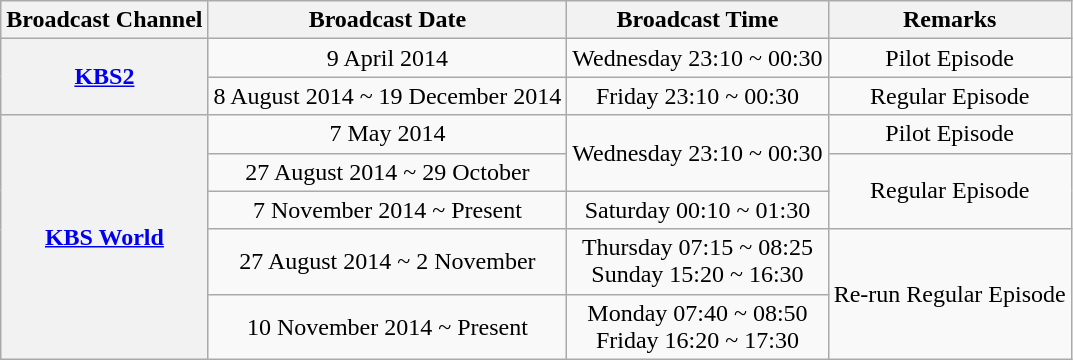<table class="wikitable">
<tr>
<th>Broadcast Channel</th>
<th>Broadcast Date</th>
<th>Broadcast Time</th>
<th>Remarks</th>
</tr>
<tr align='center'>
<th rowspan="2" style="vertial-align: center;"><a href='#'>KBS2</a></th>
<td>9 April 2014</td>
<td>Wednesday 23:10 ~ 00:30</td>
<td>Pilot Episode</td>
</tr>
<tr align='center'>
<td>8 August 2014 ~ 19 December 2014</td>
<td>Friday 23:10 ~ 00:30</td>
<td>Regular Episode</td>
</tr>
<tr align='center'>
<th rowspan="5" style="vertial-align: center;"><a href='#'>KBS World</a></th>
<td>7 May 2014</td>
<td rowspan="2">Wednesday 23:10 ~ 00:30</td>
<td>Pilot Episode</td>
</tr>
<tr align='center'>
<td>27 August 2014 ~ 29 October</td>
<td rowspan="2">Regular Episode</td>
</tr>
<tr align='center'>
<td>7 November 2014 ~ Present</td>
<td>Saturday 00:10 ~ 01:30</td>
</tr>
<tr align='center'>
<td>27 August 2014 ~ 2 November</td>
<td>Thursday 07:15 ~ 08:25<br>Sunday 15:20 ~ 16:30</td>
<td rowspan="2">Re-run Regular Episode</td>
</tr>
<tr align='center'>
<td>10 November 2014 ~ Present</td>
<td>Monday 07:40 ~ 08:50<br>Friday 16:20 ~ 17:30</td>
</tr>
</table>
